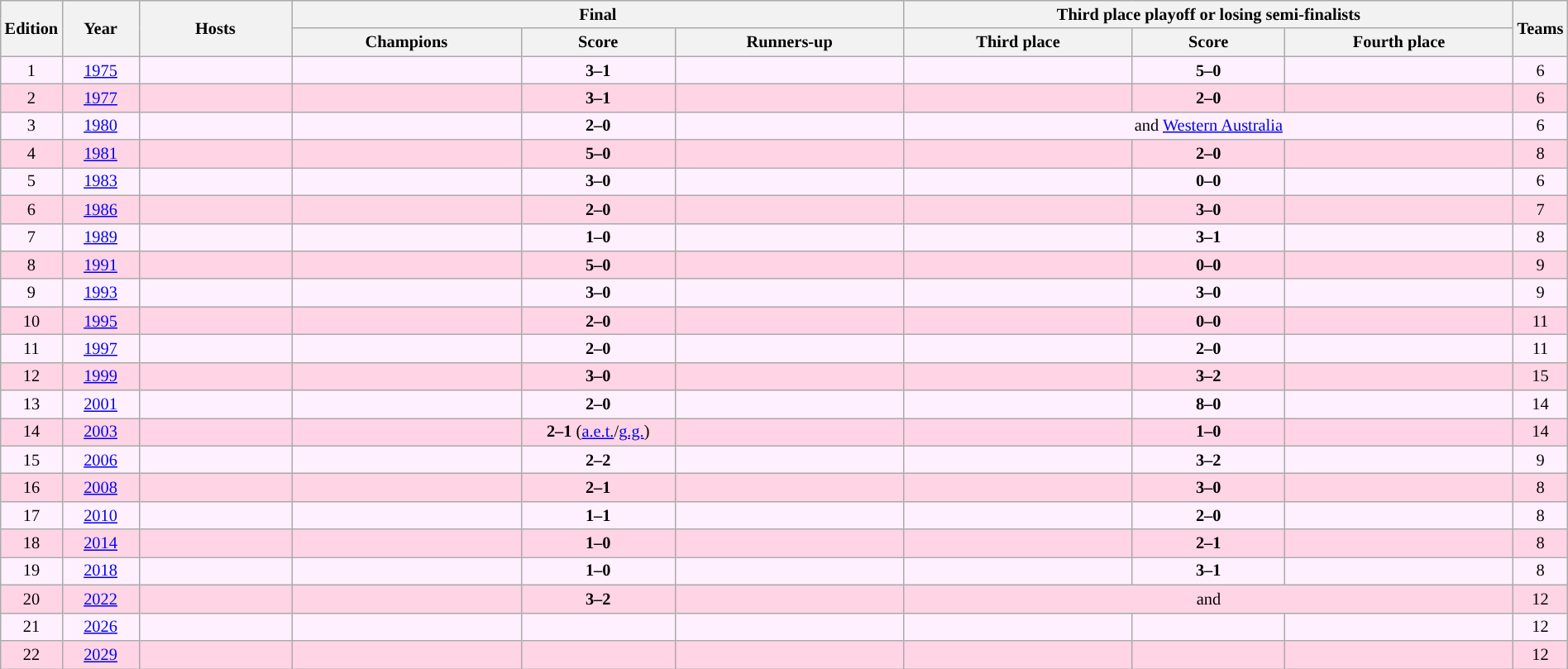<table class="wikitable" style="font-size:85%; text-align:center; width:100%;">
<tr>
<th rowspan="2" style="width:2%;">Edition</th>
<th rowspan="2" style="width:5%;">Year</th>
<th rowspan="2" style="width:10%;">Hosts</th>
<th colspan="3">Final</th>
<th colspan="3">Third place playoff or losing semi-finalists</th>
<th rowspan="2">Teams</th>
</tr>
<tr>
<th width="15%">Champions</th>
<th width="10%">Score</th>
<th width="15%">Runners-up</th>
<th width="15%">Third place</th>
<th width="10%">Score</th>
<th width="15%">Fourth place</th>
</tr>
<tr align="centre" bgcolor="#fff0ff">
<td>1</td>
<td><a href='#'>1975</a></td>
<td align=left></td>
<td><strong></strong></td>
<td><strong>3–1</strong></td>
<td></td>
<td></td>
<td><strong>5–0</strong></td>
<td></td>
<td>6</td>
</tr>
<tr align="centre" bgcolor="#FFD4E4">
<td>2</td>
<td><a href='#'>1977</a></td>
<td align=left></td>
<td><strong></strong></td>
<td><strong>3–1</strong></td>
<td></td>
<td></td>
<td><strong>2–0</strong></td>
<td></td>
<td bgcolor="#FFD4E4">6</td>
</tr>
<tr align="centre" bgcolor="#fff0ff">
<td>3</td>
<td><a href='#'>1980</a></td>
<td align=left></td>
<td><strong></strong></td>
<td><strong>2–0</strong></td>
<td></td>
<td colspan="3"> and  <a href='#'>Western Australia</a></td>
<td>6</td>
</tr>
<tr align="centre" bgcolor="#FFD4E4">
<td>4</td>
<td><a href='#'>1981</a></td>
<td align=left></td>
<td><strong></strong></td>
<td><strong>5–0</strong></td>
<td></td>
<td></td>
<td><strong>2–0</strong></td>
<td></td>
<td bgcolor="#FFD4E4">8</td>
</tr>
<tr align="centre" bgcolor="#fff0ff">
<td>5</td>
<td><a href='#'>1983</a></td>
<td align=left></td>
<td><strong></strong></td>
<td><strong>3–0</strong></td>
<td></td>
<td></td>
<td><strong>0–0</strong><br></td>
<td></td>
<td>6</td>
</tr>
<tr align="centre" bgcolor="#FFD4E4">
<td>6</td>
<td><a href='#'>1986</a></td>
<td align=left></td>
<td><strong></strong></td>
<td><strong>2–0</strong></td>
<td></td>
<td></td>
<td><strong>3–0</strong></td>
<td></td>
<td>7</td>
</tr>
<tr align="centre" bgcolor="#fff0ff">
<td>7</td>
<td><a href='#'>1989</a></td>
<td align=left></td>
<td><strong></strong></td>
<td><strong>1–0</strong></td>
<td></td>
<td></td>
<td><strong>3–1</strong></td>
<td></td>
<td>8</td>
</tr>
<tr align="centre" bgcolor="#FFD4E4">
<td>8</td>
<td><a href='#'>1991</a></td>
<td align=left></td>
<td><strong></strong></td>
<td><strong>5–0</strong></td>
<td></td>
<td></td>
<td><strong>0–0</strong> <br></td>
<td></td>
<td>9</td>
</tr>
<tr align="centre" bgcolor="#fff0ff">
<td>9</td>
<td><a href='#'>1993</a></td>
<td align=left></td>
<td><strong></strong></td>
<td><strong>3–0</strong></td>
<td></td>
<td></td>
<td><strong>3–0</strong></td>
<td></td>
<td>9</td>
</tr>
<tr align="centre" bgcolor="#FFD4E4">
<td>10</td>
<td><a href='#'>1995</a></td>
<td align=left></td>
<td><strong></strong></td>
<td><strong>2–0</strong></td>
<td></td>
<td></td>
<td><strong>0–0</strong> <br></td>
<td></td>
<td>11</td>
</tr>
<tr align="centre" bgcolor="#fff0ff">
<td>11</td>
<td><a href='#'>1997</a></td>
<td align=left></td>
<td><strong></strong></td>
<td><strong>2–0</strong></td>
<td></td>
<td></td>
<td><strong>2–0</strong></td>
<td></td>
<td>11</td>
</tr>
<tr align="centre" bgcolor="#FFD4E4">
<td>12</td>
<td><a href='#'>1999</a></td>
<td align=left></td>
<td><strong></strong></td>
<td><strong>3–0</strong></td>
<td></td>
<td></td>
<td><strong>3–2</strong></td>
<td></td>
<td>15</td>
</tr>
<tr align="centre" bgcolor="#fff0ff">
<td>13</td>
<td><a href='#'>2001</a></td>
<td align=left></td>
<td><strong></strong></td>
<td><strong>2–0</strong></td>
<td></td>
<td></td>
<td><strong>8–0</strong></td>
<td></td>
<td>14</td>
</tr>
<tr align="centre" bgcolor="#FFD4E4">
<td>14</td>
<td><a href='#'>2003</a></td>
<td align=left></td>
<td><strong></strong></td>
<td><strong>2–1</strong> (<a href='#'>a.e.t.</a>/<a href='#'>g.g.</a>)</td>
<td></td>
<td></td>
<td><strong>1–0</strong></td>
<td></td>
<td>14</td>
</tr>
<tr align="centre" bgcolor="#fff0ff">
<td>15</td>
<td><a href='#'>2006</a></td>
<td align=left></td>
<td><strong></strong></td>
<td><strong>2–2</strong> <br></td>
<td></td>
<td></td>
<td><strong>3–2</strong></td>
<td></td>
<td>9</td>
</tr>
<tr align="centre" bgcolor="#FFD4E4">
<td>16</td>
<td><a href='#'>2008</a></td>
<td align=left></td>
<td><strong></strong></td>
<td><strong>2–1</strong></td>
<td></td>
<td></td>
<td><strong>3–0</strong></td>
<td></td>
<td>8</td>
</tr>
<tr align="centre" bgcolor="#fff0ff">
<td>17</td>
<td><a href='#'>2010</a></td>
<td align=left></td>
<td><strong></strong></td>
<td><strong>1–1</strong> <br></td>
<td></td>
<td></td>
<td><strong>2–0</strong></td>
<td></td>
<td>8</td>
</tr>
<tr align="centre" bgcolor="#FFD4E4">
<td>18</td>
<td><a href='#'>2014</a></td>
<td align=left></td>
<td><strong></strong></td>
<td><strong>1–0</strong></td>
<td></td>
<td></td>
<td><strong>2–1</strong></td>
<td></td>
<td>8</td>
</tr>
<tr align="centre" bgcolor="#fff0ff">
<td>19</td>
<td><a href='#'>2018</a></td>
<td align=left></td>
<td><strong></strong></td>
<td><strong>1–0</strong></td>
<td></td>
<td></td>
<td><strong>3–1</strong></td>
<td></td>
<td>8</td>
</tr>
<tr align="centre" bgcolor="#FFD4E4">
<td>20</td>
<td><a href='#'>2022</a></td>
<td align="left"></td>
<td><strong></strong></td>
<td><strong>3–2</strong></td>
<td></td>
<td colspan="3"> and </td>
<td>12</td>
</tr>
<tr align="centre" bgcolor="#fff0ff">
<td>21</td>
<td><a href='#'>2026</a></td>
<td align=left></td>
<td></td>
<td></td>
<td></td>
<td></td>
<td></td>
<td></td>
<td>12</td>
</tr>
<tr align="centre" bgcolor="#FFD4E4">
<td>22</td>
<td><a href='#'>2029</a></td>
<td align=left></td>
<td></td>
<td></td>
<td></td>
<td></td>
<td></td>
<td></td>
<td>12</td>
</tr>
</table>
